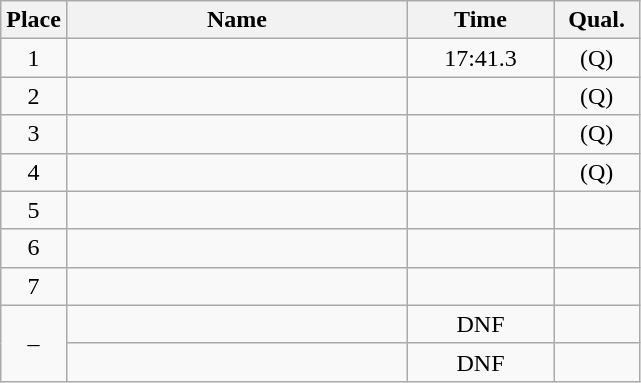<table class=wikitable style="text-align:center">
<tr>
<th width=20>Place</th>
<th width=220>Name</th>
<th width=90>Time</th>
<th width=50>Qual.</th>
</tr>
<tr>
<td>1</td>
<td align=left></td>
<td>17:41.3</td>
<td>(Q)</td>
</tr>
<tr>
<td>2</td>
<td align=left></td>
<td></td>
<td>(Q)</td>
</tr>
<tr>
<td>3</td>
<td align=left></td>
<td></td>
<td>(Q)</td>
</tr>
<tr>
<td>4</td>
<td align=left></td>
<td></td>
<td>(Q)</td>
</tr>
<tr>
<td>5</td>
<td align=left></td>
<td></td>
<td></td>
</tr>
<tr>
<td>6</td>
<td align=left></td>
<td></td>
<td></td>
</tr>
<tr>
<td>7</td>
<td align=left></td>
<td></td>
<td></td>
</tr>
<tr>
<td rowspan=2>–</td>
<td align=left></td>
<td>DNF</td>
<td></td>
</tr>
<tr>
<td align=left></td>
<td>DNF</td>
<td></td>
</tr>
</table>
